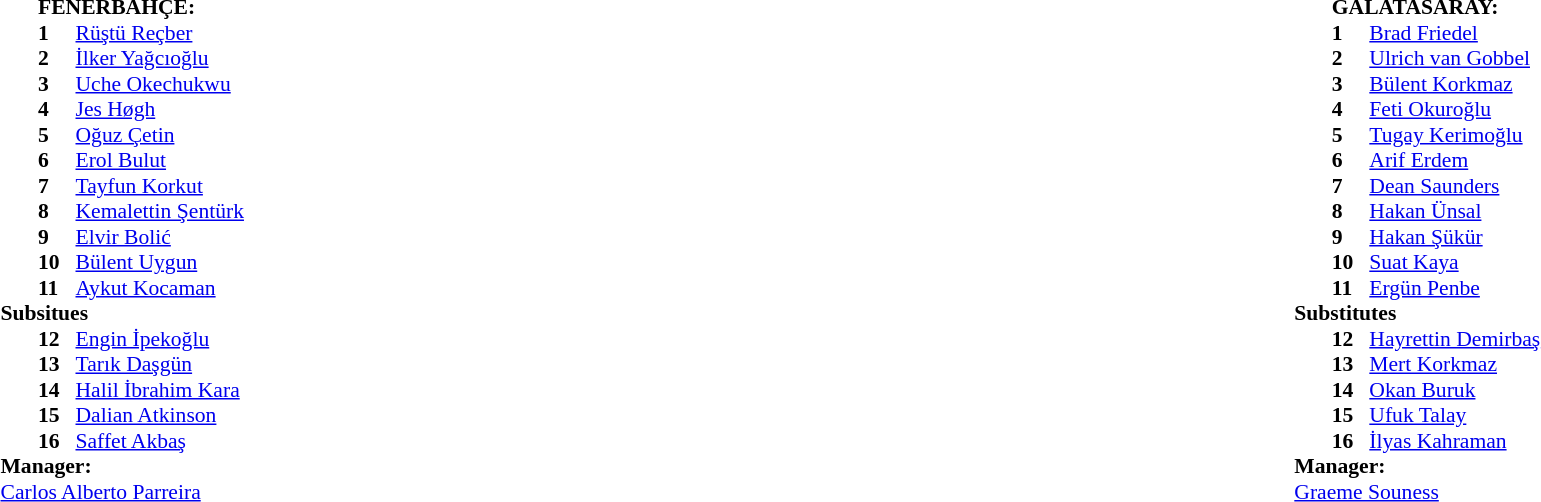<table width="100%">
<tr>
<td valign="top" width="50%"><br><table style="font-size: 90%" cellspacing="0" cellpadding="0">
<tr>
<td></td>
<td colspan="4"><strong>FENERBAHÇE:</strong></td>
</tr>
<tr>
<th width=25></th>
<th width=25></th>
</tr>
<tr>
<td></td>
<td><strong>1</strong></td>
<td> <a href='#'>Rüştü Reçber</a></td>
</tr>
<tr>
<td></td>
<td><strong>2</strong></td>
<td> <a href='#'>İlker Yağcıoğlu</a></td>
<td></td>
<td></td>
<td></td>
<td></td>
</tr>
<tr>
<td></td>
<td><strong>3</strong></td>
<td> <a href='#'>Uche Okechukwu</a></td>
<td></td>
<td></td>
<td></td>
</tr>
<tr>
<td></td>
<td><strong>4</strong></td>
<td> <a href='#'>Jes Høgh</a></td>
<td></td>
<td></td>
<td></td>
</tr>
<tr>
<td></td>
<td><strong>5</strong></td>
<td> <a href='#'>Oğuz Çetin</a></td>
<td></td>
<td></td>
<td></td>
<td></td>
</tr>
<tr>
<td></td>
<td><strong>6</strong></td>
<td> <a href='#'>Erol Bulut</a></td>
<td></td>
<td></td>
<td></td>
</tr>
<tr>
<td></td>
<td><strong>7</strong></td>
<td> <a href='#'>Tayfun Korkut</a></td>
<td></td>
<td></td>
<td></td>
</tr>
<tr>
<td></td>
<td><strong>8</strong></td>
<td> <a href='#'>Kemalettin Şentürk</a></td>
<td></td>
<td></td>
<td></td>
<td></td>
</tr>
<tr>
<td></td>
<td><strong>9</strong></td>
<td> <a href='#'>Elvir Bolić</a></td>
<td></td>
<td></td>
<td></td>
</tr>
<tr>
<td></td>
<td><strong>10</strong></td>
<td> <a href='#'>Bülent Uygun</a></td>
<td></td>
<td></td>
<td></td>
</tr>
<tr>
<td></td>
<td><strong>11</strong></td>
<td> <a href='#'>Aykut Kocaman</a></td>
<td></td>
<td></td>
<td></td>
<td></td>
</tr>
<tr>
<td colspan=3><strong>Subsitues</strong></td>
</tr>
<tr>
<td></td>
<td><strong>12</strong></td>
<td> <a href='#'>Engin İpekoğlu</a></td>
<td></td>
<td></td>
<td></td>
</tr>
<tr>
<td></td>
<td><strong>13</strong></td>
<td> <a href='#'>Tarık Daşgün</a></td>
<td></td>
<td></td>
<td></td>
</tr>
<tr>
<td></td>
<td><strong>14</strong></td>
<td> <a href='#'>Halil İbrahim Kara</a></td>
<td></td>
<td></td>
<td></td>
</tr>
<tr>
<td></td>
<td><strong>15</strong></td>
<td> <a href='#'>Dalian Atkinson</a></td>
<td></td>
<td></td>
<td></td>
</tr>
<tr>
<td></td>
<td><strong>16</strong></td>
<td> <a href='#'>Saffet Akbaş</a></td>
<td></td>
<td></td>
<td></td>
<td></td>
</tr>
<tr>
<td colspan=3><strong>Manager:</strong></td>
</tr>
<tr>
<td colspan=4> <a href='#'>Carlos Alberto Parreira</a></td>
</tr>
</table>
</td>
<td><br><table style="font-size: 90%" cellspacing="0" cellpadding="0" align=center>
<tr>
<td></td>
<td colspan="4"><strong>GALATASARAY:</strong></td>
</tr>
<tr>
<th width=25></th>
<th width=25></th>
</tr>
<tr>
<td></td>
<td><strong>1</strong></td>
<td> <a href='#'>Brad Friedel</a></td>
<td></td>
<td></td>
</tr>
<tr>
<td></td>
<td><strong>2</strong></td>
<td> <a href='#'>Ulrich van Gobbel</a></td>
<td></td>
<td></td>
<td></td>
</tr>
<tr>
<td></td>
<td><strong>3</strong></td>
<td> <a href='#'>Bülent Korkmaz</a></td>
<td></td>
<td></td>
</tr>
<tr>
<td></td>
<td><strong>4</strong></td>
<td> <a href='#'>Feti Okuroğlu</a></td>
<td></td>
<td></td>
</tr>
<tr>
<td></td>
<td><strong>5</strong></td>
<td> <a href='#'>Tugay Kerimoğlu</a></td>
<td></td>
<td></td>
</tr>
<tr>
<td></td>
<td><strong>6</strong></td>
<td> <a href='#'>Arif Erdem</a></td>
<td></td>
<td></td>
<td></td>
</tr>
<tr>
<td></td>
<td><strong>7</strong></td>
<td> <a href='#'>Dean Saunders</a></td>
<td></td>
<td></td>
<td></td>
</tr>
<tr>
<td></td>
<td><strong>8</strong></td>
<td> <a href='#'>Hakan Ünsal</a></td>
<td></td>
<td></td>
<td></td>
</tr>
<tr>
<td></td>
<td><strong>9</strong></td>
<td> <a href='#'>Hakan Şükür</a></td>
<td></td>
<td></td>
<td></td>
</tr>
<tr>
<td></td>
<td><strong>10</strong></td>
<td> <a href='#'>Suat Kaya</a></td>
<td></td>
<td></td>
<td></td>
</tr>
<tr>
<td></td>
<td><strong>11</strong></td>
<td> <a href='#'>Ergün Penbe</a></td>
<td></td>
<td></td>
<td></td>
</tr>
<tr>
<td colspan=3><strong>Substitutes</strong></td>
</tr>
<tr>
<td></td>
<td><strong>12</strong></td>
<td> <a href='#'>Hayrettin Demirbaş</a></td>
<td></td>
<td></td>
</tr>
<tr>
<td></td>
<td><strong>13</strong></td>
<td> <a href='#'>Mert Korkmaz</a></td>
<td></td>
<td></td>
<td></td>
<td></td>
</tr>
<tr>
<td></td>
<td><strong>14</strong></td>
<td> <a href='#'>Okan Buruk</a></td>
<td></td>
<td></td>
<td></td>
</tr>
<tr>
<td></td>
<td><strong>15</strong></td>
<td> <a href='#'>Ufuk Talay</a></td>
<td></td>
<td></td>
<td></td>
</tr>
<tr>
<td></td>
<td><strong>16</strong></td>
<td> <a href='#'>İlyas Kahraman</a></td>
<td></td>
<td></td>
<td></td>
</tr>
<tr>
<td colspan=3><strong>Manager:</strong></td>
</tr>
<tr>
<td colspan=4> <a href='#'>Graeme Souness</a></td>
</tr>
</table>
</td>
</tr>
</table>
